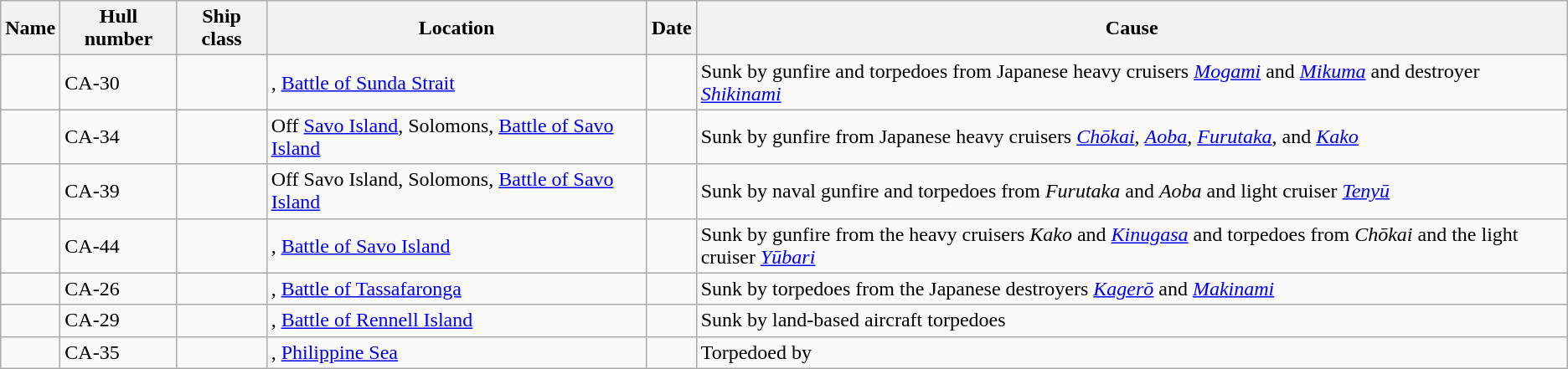<table class="wikitable sortable">
<tr>
<th>Name</th>
<th>Hull number</th>
<th>Ship class</th>
<th>Location</th>
<th>Date</th>
<th>Cause</th>
</tr>
<tr>
<td></td>
<td>CA-30</td>
<td></td>
<td>, <a href='#'>Battle of Sunda Strait</a></td>
<td></td>
<td>Sunk by gunfire and torpedoes from Japanese heavy cruisers <em><a href='#'>Mogami</a></em> and <em><a href='#'>Mikuma</a></em> and destroyer <em><a href='#'>Shikinami</a></em></td>
</tr>
<tr>
<td></td>
<td>CA-34</td>
<td></td>
<td>Off <a href='#'>Savo Island</a>, Solomons, <a href='#'>Battle of Savo Island</a></td>
<td></td>
<td>Sunk by gunfire from Japanese heavy cruisers <em><a href='#'>Chōkai</a></em>, <em><a href='#'>Aoba</a></em>, <em><a href='#'>Furutaka</a></em>, and <em><a href='#'>Kako</a></em></td>
</tr>
<tr>
<td></td>
<td>CA-39</td>
<td></td>
<td>Off Savo Island, Solomons, <a href='#'>Battle of Savo Island</a></td>
<td></td>
<td>Sunk by naval gunfire and torpedoes from <em>Furutaka</em> and <em>Aoba</em> and light cruiser <em><a href='#'>Tenyū</a></em></td>
</tr>
<tr>
<td></td>
<td>CA-44</td>
<td></td>
<td>, <a href='#'>Battle of Savo Island</a></td>
<td></td>
<td>Sunk by gunfire from the heavy cruisers <em>Kako</em> and <em><a href='#'>Kinugasa</a></em> and torpedoes from <em>Chōkai</em> and the light cruiser <em><a href='#'>Yūbari</a></em></td>
</tr>
<tr>
<td></td>
<td>CA-26</td>
<td></td>
<td>, <a href='#'>Battle of Tassafaronga</a></td>
<td></td>
<td>Sunk by torpedoes from the Japanese destroyers <em><a href='#'>Kagerō</a></em> and <em><a href='#'>Makinami</a></em></td>
</tr>
<tr>
<td></td>
<td>CA-29</td>
<td></td>
<td>, <a href='#'>Battle of Rennell Island</a></td>
<td></td>
<td>Sunk by land-based aircraft torpedoes</td>
</tr>
<tr>
<td></td>
<td>CA-35</td>
<td></td>
<td>, <a href='#'>Philippine Sea</a></td>
<td></td>
<td>Torpedoed by </td>
</tr>
</table>
